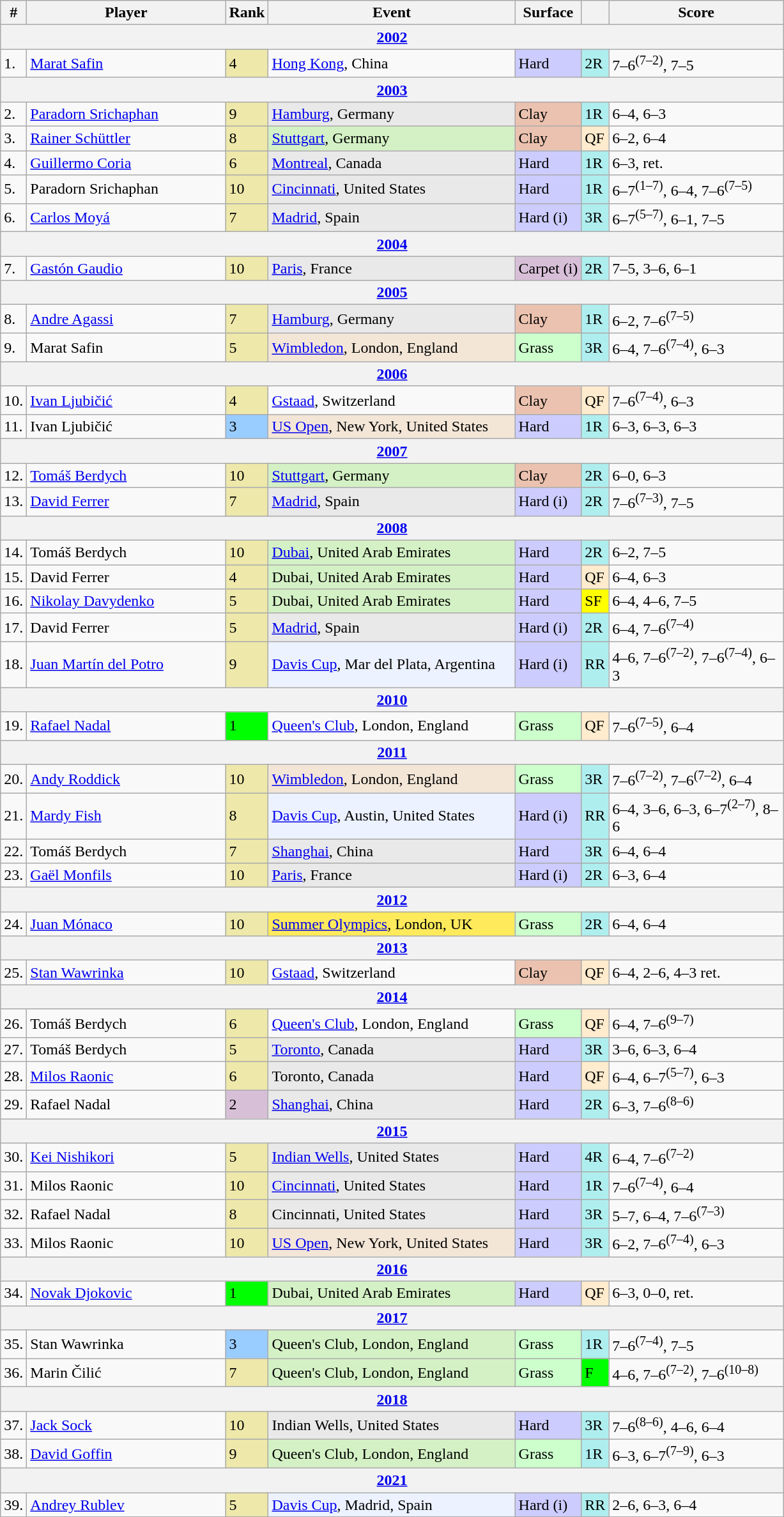<table class="wikitable sortable">
<tr>
<th>#</th>
<th width=200>Player</th>
<th>Rank</th>
<th width=250>Event</th>
<th>Surface</th>
<th></th>
<th width=175>Score</th>
</tr>
<tr>
<th colspan=7><a href='#'>2002</a></th>
</tr>
<tr>
<td>1.</td>
<td> <a href='#'>Marat Safin</a></td>
<td bgcolor=EEE8AA>4</td>
<td><a href='#'>Hong Kong</a>, China</td>
<td style=background:#ccf>Hard</td>
<td bgcolor=afeeee>2R</td>
<td>7–6<sup>(7–2)</sup>, 7–5</td>
</tr>
<tr>
<th colspan=7><a href='#'>2003</a></th>
</tr>
<tr>
<td>2.</td>
<td> <a href='#'>Paradorn Srichaphan</a></td>
<td bgcolor=EEE8AA>9</td>
<td bgcolor=e9e9e9><a href='#'>Hamburg</a>, Germany</td>
<td bgcolor=EBC2AF>Clay</td>
<td bgcolor=afeeee>1R</td>
<td>6–4, 6–3</td>
</tr>
<tr>
<td>3.</td>
<td> <a href='#'>Rainer Schüttler</a></td>
<td bgcolor=EEE8AA>8</td>
<td bgcolor=d4f1c5><a href='#'>Stuttgart</a>, Germany</td>
<td bgcolor=EBC2AF>Clay</td>
<td bgcolor=ffebcd>QF</td>
<td>6–2, 6–4</td>
</tr>
<tr>
<td>4.</td>
<td> <a href='#'>Guillermo Coria</a></td>
<td bgcolor=EEE8AA>6</td>
<td bgcolor=e9e9e9><a href='#'>Montreal</a>, Canada</td>
<td style=background:#ccf>Hard</td>
<td bgcolor=afeeee>1R</td>
<td>6–3, ret.</td>
</tr>
<tr>
<td>5.</td>
<td> Paradorn Srichaphan</td>
<td bgcolor=EEE8AA>10</td>
<td bgcolor=e9e9e9><a href='#'>Cincinnati</a>, United States</td>
<td style=background:#ccf>Hard</td>
<td bgcolor=afeeee>1R</td>
<td>6–7<sup>(1–7)</sup>, 6–4, 7–6<sup>(7–5)</sup></td>
</tr>
<tr>
<td>6.</td>
<td> <a href='#'>Carlos Moyá</a></td>
<td bgcolor=EEE8AA>7</td>
<td bgcolor=e9e9e9><a href='#'>Madrid</a>, Spain</td>
<td style=background:#ccf>Hard (i)</td>
<td bgcolor=afeeee>3R</td>
<td>6–7<sup>(5–7)</sup>, 6–1, 7–5</td>
</tr>
<tr>
<th colspan=7><a href='#'>2004</a></th>
</tr>
<tr>
<td>7.</td>
<td> <a href='#'>Gastón Gaudio</a></td>
<td bgcolor=EEE8AA>10</td>
<td bgcolor=e9e9e9><a href='#'>Paris</a>, France</td>
<td style=background:thistle>Carpet (i)</td>
<td bgcolor=afeeee>2R</td>
<td>7–5, 3–6, 6–1</td>
</tr>
<tr>
<th colspan=7><a href='#'>2005</a></th>
</tr>
<tr>
<td>8.</td>
<td> <a href='#'>Andre Agassi</a></td>
<td bgcolor=EEE8AA>7</td>
<td bgcolor=e9e9e9><a href='#'>Hamburg</a>, Germany</td>
<td bgcolor=EBC2AF>Clay</td>
<td bgcolor=afeeee>1R</td>
<td>6–2, 7–6<sup>(7–5)</sup></td>
</tr>
<tr>
<td>9.</td>
<td> Marat Safin</td>
<td bgcolor=EEE8AA>5</td>
<td bgcolor=f3e6d7><a href='#'>Wimbledon</a>, London, England</td>
<td style=background:#cfc>Grass</td>
<td bgcolor=afeeee>3R</td>
<td>6–4, 7–6<sup>(7–4)</sup>, 6–3</td>
</tr>
<tr>
<th colspan=7><a href='#'>2006</a></th>
</tr>
<tr>
<td>10.</td>
<td> <a href='#'>Ivan Ljubičić</a></td>
<td bgcolor=EEE8AA>4</td>
<td><a href='#'>Gstaad</a>, Switzerland</td>
<td bgcolor=EBC2AF>Clay</td>
<td bgcolor=ffebcd>QF</td>
<td>7–6<sup>(7–4)</sup>, 6–3</td>
</tr>
<tr>
<td>11.</td>
<td> Ivan Ljubičić</td>
<td style=background:#9cf>3</td>
<td bgcolor=f3e6d7><a href='#'>US Open</a>, New York, United States</td>
<td style=background:#ccf>Hard</td>
<td bgcolor=afeeee>1R</td>
<td>6–3, 6–3, 6–3</td>
</tr>
<tr>
<th colspan=7><a href='#'>2007</a></th>
</tr>
<tr>
<td>12.</td>
<td> <a href='#'>Tomáš Berdych</a></td>
<td bgcolor=EEE8AA>10</td>
<td bgcolor=d4f1c5><a href='#'>Stuttgart</a>, Germany</td>
<td bgcolor=EBC2AF>Clay</td>
<td bgcolor=afeeee>2R</td>
<td>6–0, 6–3</td>
</tr>
<tr>
<td>13.</td>
<td> <a href='#'>David Ferrer</a></td>
<td bgcolor=EEE8AA>7</td>
<td bgcolor=e9e9e9><a href='#'>Madrid</a>, Spain</td>
<td style=background:#ccf>Hard (i)</td>
<td bgcolor=afeeee>2R</td>
<td>7–6<sup>(7–3)</sup>, 7–5</td>
</tr>
<tr>
<th colspan=7><a href='#'>2008</a></th>
</tr>
<tr>
<td>14.</td>
<td> Tomáš Berdych</td>
<td bgcolor=EEE8AA>10</td>
<td bgcolor=d4f1c5><a href='#'>Dubai</a>, United Arab Emirates</td>
<td style=background:#ccf>Hard</td>
<td bgcolor=afeeee>2R</td>
<td>6–2, 7–5</td>
</tr>
<tr>
<td>15.</td>
<td> David Ferrer</td>
<td bgcolor=EEE8AA>4</td>
<td bgcolor=d4f1c5>Dubai, United Arab Emirates</td>
<td style=background:#ccf>Hard</td>
<td bgcolor=ffebcd>QF</td>
<td>6–4, 6–3</td>
</tr>
<tr>
<td>16.</td>
<td> <a href='#'>Nikolay Davydenko</a></td>
<td bgcolor=EEE8AA>5</td>
<td bgcolor=d4f1c5>Dubai, United Arab Emirates</td>
<td style=background:#ccf>Hard</td>
<td style=background:yellow>SF</td>
<td>6–4, 4–6, 7–5</td>
</tr>
<tr>
<td>17.</td>
<td> David Ferrer</td>
<td bgcolor=EEE8AA>5</td>
<td bgcolor=e9e9e9><a href='#'>Madrid</a>, Spain</td>
<td style=background:#ccf>Hard (i)</td>
<td bgcolor=afeeee>2R</td>
<td>6–4, 7–6<sup>(7–4)</sup></td>
</tr>
<tr>
<td>18.</td>
<td> <a href='#'>Juan Martín del Potro</a></td>
<td bgcolor=EEE8AA>9</td>
<td bgcolor=ecf2ff><a href='#'>Davis Cup</a>, Mar del Plata, Argentina</td>
<td style=background:#ccf>Hard (i)</td>
<td bgcolor=afeeee>RR</td>
<td>4–6, 7–6<sup>(7–2)</sup>, 7–6<sup>(7–4)</sup>, 6–3</td>
</tr>
<tr>
<th colspan=7><a href='#'>2010</a></th>
</tr>
<tr>
<td>19.</td>
<td> <a href='#'>Rafael Nadal</a></td>
<td bgcolor=lime>1</td>
<td><a href='#'>Queen's Club</a>, London, England</td>
<td style=background:#cfc>Grass</td>
<td bgcolor=ffebcd>QF</td>
<td>7–6<sup>(7–5)</sup>, 6–4</td>
</tr>
<tr>
<th colspan=7><a href='#'>2011</a></th>
</tr>
<tr>
<td>20.</td>
<td> <a href='#'>Andy Roddick</a></td>
<td bgcolor=EEE8AA>10</td>
<td bgcolor=f3e6d7><a href='#'>Wimbledon</a>, London, England</td>
<td style=background:#cfc>Grass</td>
<td bgcolor=afeeee>3R</td>
<td>7–6<sup>(7–2)</sup>, 7–6<sup>(7–2)</sup>, 6–4</td>
</tr>
<tr>
<td>21.</td>
<td> <a href='#'>Mardy Fish</a></td>
<td bgcolor=EEE8AA>8</td>
<td bgcolor=ecf2ff><a href='#'>Davis Cup</a>, Austin, United States</td>
<td style=background:#ccf>Hard (i)</td>
<td bgcolor=afeeee>RR</td>
<td>6–4, 3–6, 6–3, 6–7<sup>(2–7)</sup>, 8–6</td>
</tr>
<tr>
<td>22.</td>
<td> Tomáš Berdych</td>
<td bgcolor=EEE8AA>7</td>
<td bgcolor=e9e9e9><a href='#'>Shanghai</a>, China</td>
<td style=background:#ccf>Hard</td>
<td bgcolor=afeeee>3R</td>
<td>6–4, 6–4</td>
</tr>
<tr>
<td>23.</td>
<td> <a href='#'>Gaël Monfils</a></td>
<td bgcolor=EEE8AA>10</td>
<td bgcolor=e9e9e9><a href='#'>Paris</a>, France</td>
<td style=background:#ccf>Hard (i)</td>
<td bgcolor=afeeee>2R</td>
<td>6–3, 6–4</td>
</tr>
<tr>
<th colspan=7><a href='#'>2012</a></th>
</tr>
<tr>
<td>24.</td>
<td> <a href='#'>Juan Mónaco</a></td>
<td bgcolor=EEE8AA>10</td>
<td bgcolor=ffea5c><a href='#'>Summer Olympics</a>, London, UK</td>
<td style=background:#cfc>Grass</td>
<td bgcolor=afeeee>2R</td>
<td>6–4, 6–4</td>
</tr>
<tr>
<th colspan=7><a href='#'>2013</a></th>
</tr>
<tr>
<td>25.</td>
<td> <a href='#'>Stan Wawrinka</a></td>
<td bgcolor=EEE8AA>10</td>
<td><a href='#'>Gstaad</a>, Switzerland</td>
<td bgcolor=EBC2AF>Clay</td>
<td bgcolor=ffebcd>QF</td>
<td>6–4, 2–6, 4–3 ret.</td>
</tr>
<tr>
<th colspan=7><a href='#'>2014</a></th>
</tr>
<tr>
<td>26.</td>
<td> Tomáš Berdych</td>
<td bgcolor=EEE8AA>6</td>
<td><a href='#'>Queen's Club</a>, London, England</td>
<td style=background:#cfc>Grass</td>
<td bgcolor=ffebcd>QF</td>
<td>6–4, 7–6<sup>(9–7)</sup></td>
</tr>
<tr>
<td>27.</td>
<td> Tomáš Berdych</td>
<td bgcolor=EEE8AA>5</td>
<td bgcolor=e9e9e9><a href='#'>Toronto</a>, Canada</td>
<td style=background:#ccf>Hard</td>
<td bgcolor=afeeee>3R</td>
<td>3–6, 6–3, 6–4</td>
</tr>
<tr>
<td>28.</td>
<td> <a href='#'>Milos Raonic</a></td>
<td bgcolor=EEE8AA>6</td>
<td bgcolor=e9e9e9>Toronto, Canada</td>
<td style=background:#ccf>Hard</td>
<td bgcolor=ffebcd>QF</td>
<td>6–4, 6–7<sup>(5–7)</sup>, 6–3</td>
</tr>
<tr>
<td>29.</td>
<td> Rafael Nadal</td>
<td style=background:thistle>2</td>
<td bgcolor=e9e9e9><a href='#'>Shanghai</a>, China</td>
<td style=background:#ccf>Hard</td>
<td bgcolor=afeeee>2R</td>
<td>6–3, 7–6<sup>(8–6)</sup></td>
</tr>
<tr>
<th colspan=7><a href='#'>2015</a></th>
</tr>
<tr>
<td>30.</td>
<td> <a href='#'>Kei Nishikori</a></td>
<td bgcolor=EEE8AA>5</td>
<td bgcolor=e9e9e9><a href='#'>Indian Wells</a>, United States</td>
<td style=background:#ccf>Hard</td>
<td bgcolor=afeeee>4R</td>
<td>6–4, 7–6<sup>(7–2)</sup></td>
</tr>
<tr>
<td>31.</td>
<td> Milos Raonic</td>
<td bgcolor=EEE8AA>10</td>
<td bgcolor=e9e9e9><a href='#'>Cincinnati</a>, United States</td>
<td style=background:#ccf>Hard</td>
<td bgcolor=afeeee>1R</td>
<td>7–6<sup>(7–4)</sup>, 6–4</td>
</tr>
<tr>
<td>32.</td>
<td> Rafael Nadal</td>
<td bgcolor=EEE8AA>8</td>
<td bgcolor=e9e9e9>Cincinnati, United States</td>
<td style=background:#ccf>Hard</td>
<td bgcolor=afeeee>3R</td>
<td>5–7, 6–4, 7–6<sup>(7–3)</sup></td>
</tr>
<tr>
<td>33.</td>
<td> Milos Raonic</td>
<td bgcolor=EEE8AA>10</td>
<td bgcolor=f3e6d7><a href='#'>US Open</a>, New York, United States</td>
<td style=background:#ccf>Hard</td>
<td bgcolor=afeeee>3R</td>
<td>6–2, 7–6<sup>(7–4)</sup>, 6–3</td>
</tr>
<tr>
<th colspan=7><a href='#'>2016</a></th>
</tr>
<tr>
<td>34.</td>
<td> <a href='#'>Novak Djokovic</a></td>
<td bgcolor=lime>1</td>
<td bgcolor=d4f1c5>Dubai, United Arab Emirates</td>
<td style=background:#ccf>Hard</td>
<td bgcolor=ffebcd>QF</td>
<td>6–3, 0–0, ret.</td>
</tr>
<tr>
<th colspan=7><a href='#'>2017</a></th>
</tr>
<tr>
<td>35.</td>
<td> Stan Wawrinka</td>
<td style=background:#9cf>3</td>
<td bgcolor=d4f1c5>Queen's Club, London, England</td>
<td style=background:#cfc>Grass</td>
<td bgcolor=afeeee>1R</td>
<td>7–6<sup>(7–4)</sup>, 7–5</td>
</tr>
<tr>
<td>36.</td>
<td> Marin Čilić</td>
<td bgcolor=EEE8AA>7</td>
<td bgcolor=d4f1c5>Queen's Club, London, England</td>
<td style=background:#cfc>Grass</td>
<td bgcolor=lime>F</td>
<td>4–6, 7–6<sup>(7–2)</sup>, 7–6<sup>(10–8)</sup></td>
</tr>
<tr>
<th colspan=7><a href='#'>2018</a></th>
</tr>
<tr>
<td>37.</td>
<td> <a href='#'>Jack Sock</a></td>
<td bgcolor=EEE8AA>10</td>
<td bgcolor=e9e9e9>Indian Wells, United States</td>
<td style=background:#ccf>Hard</td>
<td bgcolor=afeeee>3R</td>
<td>7–6<sup>(8–6)</sup>, 4–6, 6–4</td>
</tr>
<tr>
<td>38.</td>
<td> <a href='#'>David Goffin</a></td>
<td bgcolor=EEE8AA>9</td>
<td bgcolor=d4f1c5>Queen's Club, London, England</td>
<td style=background:#cfc>Grass</td>
<td bgcolor=afeeee>1R</td>
<td>6–3, 6–7<sup>(7–9)</sup>, 6–3</td>
</tr>
<tr>
<th colspan=7><a href='#'>2021</a></th>
</tr>
<tr>
<td>39.</td>
<td> <a href='#'>Andrey Rublev</a></td>
<td bgcolor=EEE8AA>5</td>
<td bgcolor=ecf2ff><a href='#'>Davis Cup</a>, Madrid, Spain</td>
<td style=background:#ccf>Hard (i)</td>
<td bgcolor=afeeee>RR</td>
<td>2–6, 6–3, 6–4</td>
</tr>
</table>
